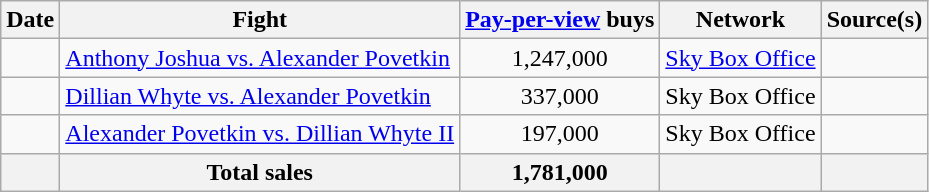<table class="wikitable sortable">
<tr>
<th>Date</th>
<th>Fight</th>
<th><a href='#'>Pay-per-view</a> buys</th>
<th>Network</th>
<th>Source(s)</th>
</tr>
<tr>
<td></td>
<td><a href='#'>Anthony Joshua vs. Alexander Povetkin</a></td>
<td align="center">1,247,000</td>
<td><a href='#'>Sky Box Office</a></td>
<td></td>
</tr>
<tr>
<td></td>
<td><a href='#'>Dillian Whyte vs. Alexander Povetkin</a></td>
<td align="center">337,000</td>
<td>Sky Box Office</td>
<td></td>
</tr>
<tr>
<td></td>
<td><a href='#'>Alexander Povetkin vs. Dillian Whyte II</a></td>
<td align="center">197,000</td>
<td>Sky Box Office</td>
<td></td>
</tr>
<tr>
<th></th>
<th>Total sales</th>
<th align="center">1,781,000</th>
<th></th>
<th></th>
</tr>
</table>
